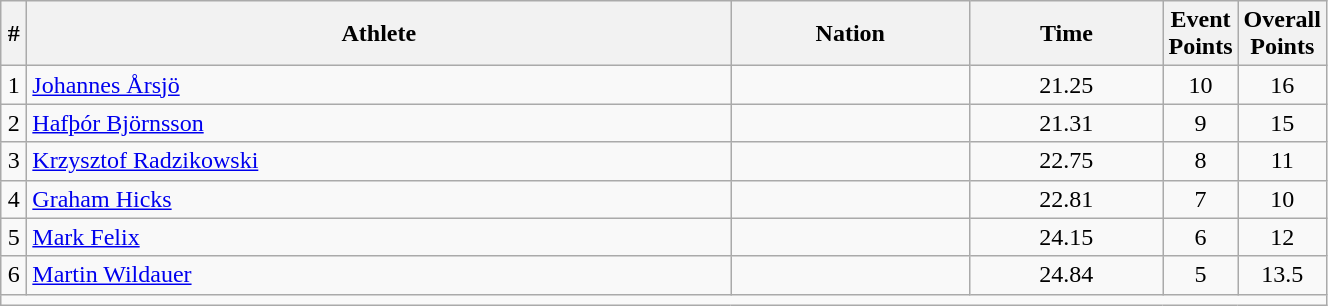<table class="wikitable sortable" style="text-align:center;width: 70%;">
<tr>
<th scope="col" style="width: 10px;">#</th>
<th scope="col">Athlete</th>
<th scope="col">Nation</th>
<th scope="col">Time</th>
<th scope="col" style="width: 10px;">Event Points</th>
<th scope="col" style="width: 10px;">Overall Points</th>
</tr>
<tr>
<td>1</td>
<td align=left><a href='#'>Johannes Årsjö</a></td>
<td align=left></td>
<td>21.25</td>
<td>10</td>
<td>16</td>
</tr>
<tr>
<td>2</td>
<td align=left><a href='#'>Hafþór Björnsson</a></td>
<td align=left></td>
<td>21.31</td>
<td>9</td>
<td>15</td>
</tr>
<tr>
<td>3</td>
<td align=left><a href='#'>Krzysztof Radzikowski</a></td>
<td align=left></td>
<td>22.75</td>
<td>8</td>
<td>11</td>
</tr>
<tr>
<td>4</td>
<td align=left><a href='#'>Graham Hicks</a></td>
<td align=left></td>
<td>22.81</td>
<td>7</td>
<td>10</td>
</tr>
<tr>
<td>5</td>
<td align=left><a href='#'>Mark Felix</a></td>
<td align=left></td>
<td>24.15</td>
<td>6</td>
<td>12</td>
</tr>
<tr>
<td>6</td>
<td align=left><a href='#'>Martin Wildauer</a></td>
<td align=left></td>
<td>24.84</td>
<td>5</td>
<td>13.5</td>
</tr>
<tr class="sortbottom">
<td colspan="6"></td>
</tr>
</table>
